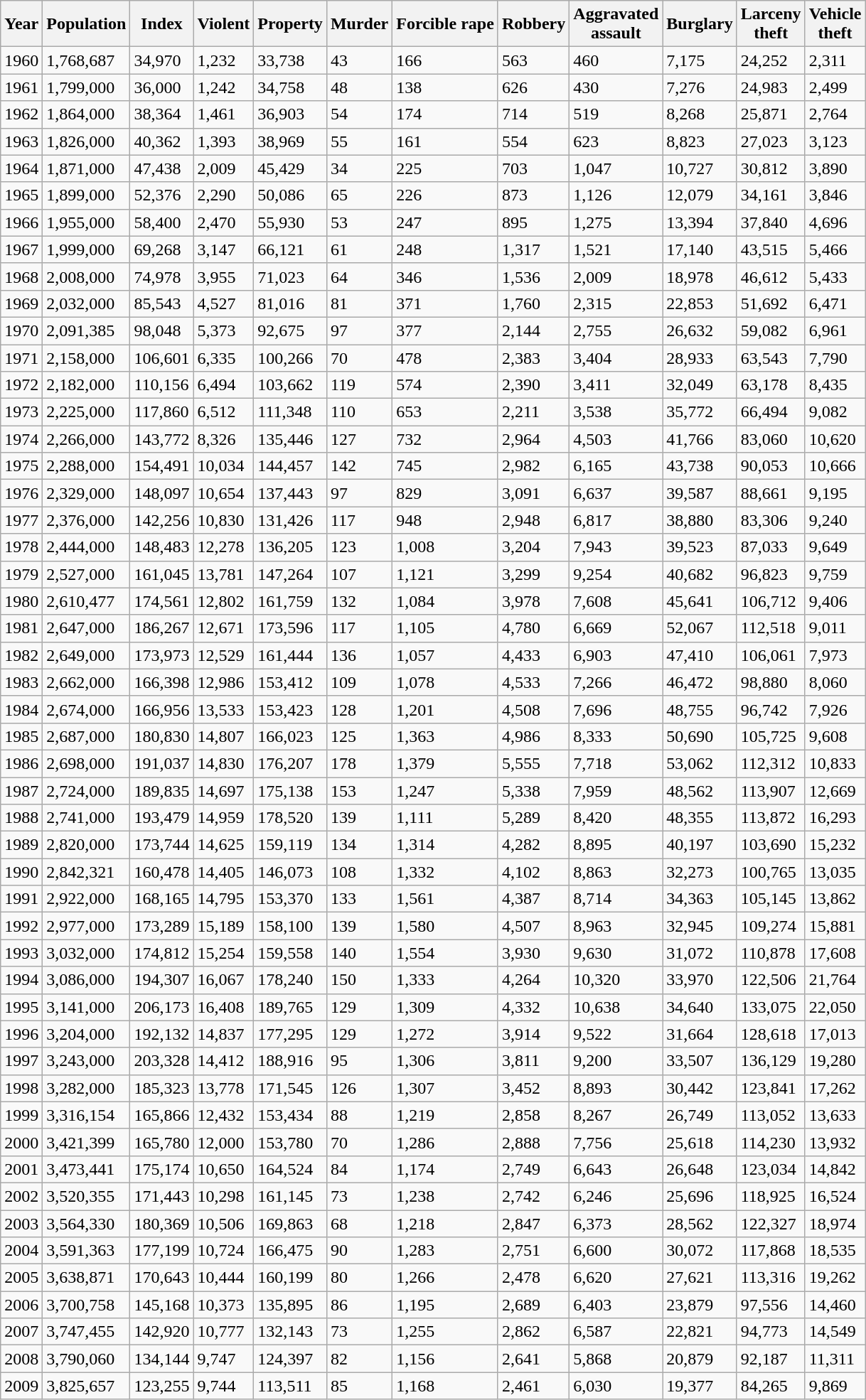<table class="wikitable sortable" state=collapsed>
<tr>
<th>Year</th>
<th>Population</th>
<th>Index</th>
<th>Violent</th>
<th>Property</th>
<th>Murder</th>
<th>Forcible rape</th>
<th>Robbery</th>
<th>Aggravated <br>assault</th>
<th>Burglary</th>
<th>Larceny<br>theft</th>
<th>Vehicle<br>theft</th>
</tr>
<tr>
<td>1960</td>
<td>1,768,687</td>
<td>34,970</td>
<td>1,232</td>
<td>33,738</td>
<td>43</td>
<td>166</td>
<td>563</td>
<td>460</td>
<td>7,175</td>
<td>24,252</td>
<td>2,311</td>
</tr>
<tr>
<td>1961</td>
<td>1,799,000</td>
<td>36,000</td>
<td>1,242</td>
<td>34,758</td>
<td>48</td>
<td>138</td>
<td>626</td>
<td>430</td>
<td>7,276</td>
<td>24,983</td>
<td>2,499</td>
</tr>
<tr>
<td>1962</td>
<td>1,864,000</td>
<td>38,364</td>
<td>1,461</td>
<td>36,903</td>
<td>54</td>
<td>174</td>
<td>714</td>
<td>519</td>
<td>8,268</td>
<td>25,871</td>
<td>2,764</td>
</tr>
<tr>
<td>1963</td>
<td>1,826,000</td>
<td>40,362</td>
<td>1,393</td>
<td>38,969</td>
<td>55</td>
<td>161</td>
<td>554</td>
<td>623</td>
<td>8,823</td>
<td>27,023</td>
<td>3,123</td>
</tr>
<tr>
<td>1964</td>
<td>1,871,000</td>
<td>47,438</td>
<td>2,009</td>
<td>45,429</td>
<td>34</td>
<td>225</td>
<td>703</td>
<td>1,047</td>
<td>10,727</td>
<td>30,812</td>
<td>3,890</td>
</tr>
<tr>
<td>1965</td>
<td>1,899,000</td>
<td>52,376</td>
<td>2,290</td>
<td>50,086</td>
<td>65</td>
<td>226</td>
<td>873</td>
<td>1,126</td>
<td>12,079</td>
<td>34,161</td>
<td>3,846</td>
</tr>
<tr>
<td>1966</td>
<td>1,955,000</td>
<td>58,400</td>
<td>2,470</td>
<td>55,930</td>
<td>53</td>
<td>247</td>
<td>895</td>
<td>1,275</td>
<td>13,394</td>
<td>37,840</td>
<td>4,696</td>
</tr>
<tr>
<td>1967</td>
<td>1,999,000</td>
<td>69,268</td>
<td>3,147</td>
<td>66,121</td>
<td>61</td>
<td>248</td>
<td>1,317</td>
<td>1,521</td>
<td>17,140</td>
<td>43,515</td>
<td>5,466</td>
</tr>
<tr>
<td>1968</td>
<td>2,008,000</td>
<td>74,978</td>
<td>3,955</td>
<td>71,023</td>
<td>64</td>
<td>346</td>
<td>1,536</td>
<td>2,009</td>
<td>18,978</td>
<td>46,612</td>
<td>5,433</td>
</tr>
<tr>
<td>1969</td>
<td>2,032,000</td>
<td>85,543</td>
<td>4,527</td>
<td>81,016</td>
<td>81</td>
<td>371</td>
<td>1,760</td>
<td>2,315</td>
<td>22,853</td>
<td>51,692</td>
<td>6,471</td>
</tr>
<tr>
<td>1970</td>
<td>2,091,385</td>
<td>98,048</td>
<td>5,373</td>
<td>92,675</td>
<td>97</td>
<td>377</td>
<td>2,144</td>
<td>2,755</td>
<td>26,632</td>
<td>59,082</td>
<td>6,961</td>
</tr>
<tr>
<td>1971</td>
<td>2,158,000</td>
<td>106,601</td>
<td>6,335</td>
<td>100,266</td>
<td>70</td>
<td>478</td>
<td>2,383</td>
<td>3,404</td>
<td>28,933</td>
<td>63,543</td>
<td>7,790</td>
</tr>
<tr>
<td>1972</td>
<td>2,182,000</td>
<td>110,156</td>
<td>6,494</td>
<td>103,662</td>
<td>119</td>
<td>574</td>
<td>2,390</td>
<td>3,411</td>
<td>32,049</td>
<td>63,178</td>
<td>8,435</td>
</tr>
<tr>
<td>1973</td>
<td>2,225,000</td>
<td>117,860</td>
<td>6,512</td>
<td>111,348</td>
<td>110</td>
<td>653</td>
<td>2,211</td>
<td>3,538</td>
<td>35,772</td>
<td>66,494</td>
<td>9,082</td>
</tr>
<tr>
<td>1974</td>
<td>2,266,000</td>
<td>143,772</td>
<td>8,326</td>
<td>135,446</td>
<td>127</td>
<td>732</td>
<td>2,964</td>
<td>4,503</td>
<td>41,766</td>
<td>83,060</td>
<td>10,620</td>
</tr>
<tr>
<td>1975</td>
<td>2,288,000</td>
<td>154,491</td>
<td>10,034</td>
<td>144,457</td>
<td>142</td>
<td>745</td>
<td>2,982</td>
<td>6,165</td>
<td>43,738</td>
<td>90,053</td>
<td>10,666</td>
</tr>
<tr>
<td>1976</td>
<td>2,329,000</td>
<td>148,097</td>
<td>10,654</td>
<td>137,443</td>
<td>97</td>
<td>829</td>
<td>3,091</td>
<td>6,637</td>
<td>39,587</td>
<td>88,661</td>
<td>9,195</td>
</tr>
<tr>
<td>1977</td>
<td>2,376,000</td>
<td>142,256</td>
<td>10,830</td>
<td>131,426</td>
<td>117</td>
<td>948</td>
<td>2,948</td>
<td>6,817</td>
<td>38,880</td>
<td>83,306</td>
<td>9,240</td>
</tr>
<tr>
<td>1978</td>
<td>2,444,000</td>
<td>148,483</td>
<td>12,278</td>
<td>136,205</td>
<td>123</td>
<td>1,008</td>
<td>3,204</td>
<td>7,943</td>
<td>39,523</td>
<td>87,033</td>
<td>9,649</td>
</tr>
<tr>
<td>1979</td>
<td>2,527,000</td>
<td>161,045</td>
<td>13,781</td>
<td>147,264</td>
<td>107</td>
<td>1,121</td>
<td>3,299</td>
<td>9,254</td>
<td>40,682</td>
<td>96,823</td>
<td>9,759</td>
</tr>
<tr>
<td>1980</td>
<td>2,610,477</td>
<td>174,561</td>
<td>12,802</td>
<td>161,759</td>
<td>132</td>
<td>1,084</td>
<td>3,978</td>
<td>7,608</td>
<td>45,641</td>
<td>106,712</td>
<td>9,406</td>
</tr>
<tr>
<td>1981</td>
<td>2,647,000</td>
<td>186,267</td>
<td>12,671</td>
<td>173,596</td>
<td>117</td>
<td>1,105</td>
<td>4,780</td>
<td>6,669</td>
<td>52,067</td>
<td>112,518</td>
<td>9,011</td>
</tr>
<tr>
<td>1982</td>
<td>2,649,000</td>
<td>173,973</td>
<td>12,529</td>
<td>161,444</td>
<td>136</td>
<td>1,057</td>
<td>4,433</td>
<td>6,903</td>
<td>47,410</td>
<td>106,061</td>
<td>7,973</td>
</tr>
<tr>
<td>1983</td>
<td>2,662,000</td>
<td>166,398</td>
<td>12,986</td>
<td>153,412</td>
<td>109</td>
<td>1,078</td>
<td>4,533</td>
<td>7,266</td>
<td>46,472</td>
<td>98,880</td>
<td>8,060</td>
</tr>
<tr>
<td>1984</td>
<td>2,674,000</td>
<td>166,956</td>
<td>13,533</td>
<td>153,423</td>
<td>128</td>
<td>1,201</td>
<td>4,508</td>
<td>7,696</td>
<td>48,755</td>
<td>96,742</td>
<td>7,926</td>
</tr>
<tr>
<td>1985</td>
<td>2,687,000</td>
<td>180,830</td>
<td>14,807</td>
<td>166,023</td>
<td>125</td>
<td>1,363</td>
<td>4,986</td>
<td>8,333</td>
<td>50,690</td>
<td>105,725</td>
<td>9,608</td>
</tr>
<tr>
<td>1986</td>
<td>2,698,000</td>
<td>191,037</td>
<td>14,830</td>
<td>176,207</td>
<td>178</td>
<td>1,379</td>
<td>5,555</td>
<td>7,718</td>
<td>53,062</td>
<td>112,312</td>
<td>10,833</td>
</tr>
<tr>
<td>1987</td>
<td>2,724,000</td>
<td>189,835</td>
<td>14,697</td>
<td>175,138</td>
<td>153</td>
<td>1,247</td>
<td>5,338</td>
<td>7,959</td>
<td>48,562</td>
<td>113,907</td>
<td>12,669</td>
</tr>
<tr>
<td>1988</td>
<td>2,741,000</td>
<td>193,479</td>
<td>14,959</td>
<td>178,520</td>
<td>139</td>
<td>1,111</td>
<td>5,289</td>
<td>8,420</td>
<td>48,355</td>
<td>113,872</td>
<td>16,293</td>
</tr>
<tr>
<td>1989</td>
<td>2,820,000</td>
<td>173,744</td>
<td>14,625</td>
<td>159,119</td>
<td>134</td>
<td>1,314</td>
<td>4,282</td>
<td>8,895</td>
<td>40,197</td>
<td>103,690</td>
<td>15,232</td>
</tr>
<tr>
<td>1990</td>
<td>2,842,321</td>
<td>160,478</td>
<td>14,405</td>
<td>146,073</td>
<td>108</td>
<td>1,332</td>
<td>4,102</td>
<td>8,863</td>
<td>32,273</td>
<td>100,765</td>
<td>13,035</td>
</tr>
<tr>
<td>1991</td>
<td>2,922,000</td>
<td>168,165</td>
<td>14,795</td>
<td>153,370</td>
<td>133</td>
<td>1,561</td>
<td>4,387</td>
<td>8,714</td>
<td>34,363</td>
<td>105,145</td>
<td>13,862</td>
</tr>
<tr>
<td>1992</td>
<td>2,977,000</td>
<td>173,289</td>
<td>15,189</td>
<td>158,100</td>
<td>139</td>
<td>1,580</td>
<td>4,507</td>
<td>8,963</td>
<td>32,945</td>
<td>109,274</td>
<td>15,881</td>
</tr>
<tr>
<td>1993</td>
<td>3,032,000</td>
<td>174,812</td>
<td>15,254</td>
<td>159,558</td>
<td>140</td>
<td>1,554</td>
<td>3,930</td>
<td>9,630</td>
<td>31,072</td>
<td>110,878</td>
<td>17,608</td>
</tr>
<tr>
<td>1994</td>
<td>3,086,000</td>
<td>194,307</td>
<td>16,067</td>
<td>178,240</td>
<td>150</td>
<td>1,333</td>
<td>4,264</td>
<td>10,320</td>
<td>33,970</td>
<td>122,506</td>
<td>21,764</td>
</tr>
<tr>
<td>1995</td>
<td>3,141,000</td>
<td>206,173</td>
<td>16,408</td>
<td>189,765</td>
<td>129</td>
<td>1,309</td>
<td>4,332</td>
<td>10,638</td>
<td>34,640</td>
<td>133,075</td>
<td>22,050</td>
</tr>
<tr>
<td>1996</td>
<td>3,204,000</td>
<td>192,132</td>
<td>14,837</td>
<td>177,295</td>
<td>129</td>
<td>1,272</td>
<td>3,914</td>
<td>9,522</td>
<td>31,664</td>
<td>128,618</td>
<td>17,013</td>
</tr>
<tr>
<td>1997</td>
<td>3,243,000</td>
<td>203,328</td>
<td>14,412</td>
<td>188,916</td>
<td>95</td>
<td>1,306</td>
<td>3,811</td>
<td>9,200</td>
<td>33,507</td>
<td>136,129</td>
<td>19,280</td>
</tr>
<tr>
<td>1998</td>
<td>3,282,000</td>
<td>185,323</td>
<td>13,778</td>
<td>171,545</td>
<td>126</td>
<td>1,307</td>
<td>3,452</td>
<td>8,893</td>
<td>30,442</td>
<td>123,841</td>
<td>17,262</td>
</tr>
<tr>
<td>1999</td>
<td>3,316,154</td>
<td>165,866</td>
<td>12,432</td>
<td>153,434</td>
<td>88</td>
<td>1,219</td>
<td>2,858</td>
<td>8,267</td>
<td>26,749</td>
<td>113,052</td>
<td>13,633</td>
</tr>
<tr>
<td>2000</td>
<td>3,421,399</td>
<td>165,780</td>
<td>12,000</td>
<td>153,780</td>
<td>70</td>
<td>1,286</td>
<td>2,888</td>
<td>7,756</td>
<td>25,618</td>
<td>114,230</td>
<td>13,932</td>
</tr>
<tr>
<td>2001</td>
<td>3,473,441</td>
<td>175,174</td>
<td>10,650</td>
<td>164,524</td>
<td>84</td>
<td>1,174</td>
<td>2,749</td>
<td>6,643</td>
<td>26,648</td>
<td>123,034</td>
<td>14,842</td>
</tr>
<tr>
<td>2002</td>
<td>3,520,355</td>
<td>171,443</td>
<td>10,298</td>
<td>161,145</td>
<td>73</td>
<td>1,238</td>
<td>2,742</td>
<td>6,246</td>
<td>25,696</td>
<td>118,925</td>
<td>16,524</td>
</tr>
<tr>
<td>2003</td>
<td>3,564,330</td>
<td>180,369</td>
<td>10,506</td>
<td>169,863</td>
<td>68</td>
<td>1,218</td>
<td>2,847</td>
<td>6,373</td>
<td>28,562</td>
<td>122,327</td>
<td>18,974</td>
</tr>
<tr>
<td>2004</td>
<td>3,591,363</td>
<td>177,199</td>
<td>10,724</td>
<td>166,475</td>
<td>90</td>
<td>1,283</td>
<td>2,751</td>
<td>6,600</td>
<td>30,072</td>
<td>117,868</td>
<td>18,535</td>
</tr>
<tr>
<td>2005</td>
<td>3,638,871</td>
<td>170,643</td>
<td>10,444</td>
<td>160,199</td>
<td>80</td>
<td>1,266</td>
<td>2,478</td>
<td>6,620</td>
<td>27,621</td>
<td>113,316</td>
<td>19,262</td>
</tr>
<tr>
<td>2006</td>
<td>3,700,758</td>
<td>145,168</td>
<td>10,373</td>
<td>135,895</td>
<td>86</td>
<td>1,195</td>
<td>2,689</td>
<td>6,403</td>
<td>23,879</td>
<td>97,556</td>
<td>14,460</td>
</tr>
<tr>
<td>2007</td>
<td>3,747,455</td>
<td>142,920</td>
<td>10,777</td>
<td>132,143</td>
<td>73</td>
<td>1,255</td>
<td>2,862</td>
<td>6,587</td>
<td>22,821</td>
<td>94,773</td>
<td>14,549</td>
</tr>
<tr>
<td>2008</td>
<td>3,790,060</td>
<td>134,144</td>
<td>9,747</td>
<td>124,397</td>
<td>82</td>
<td>1,156</td>
<td>2,641</td>
<td>5,868</td>
<td>20,879</td>
<td>92,187</td>
<td>11,311</td>
</tr>
<tr>
<td>2009</td>
<td>3,825,657</td>
<td>123,255</td>
<td>9,744</td>
<td>113,511</td>
<td>85</td>
<td>1,168</td>
<td>2,461</td>
<td>6,030</td>
<td>19,377</td>
<td>84,265</td>
<td>9,869</td>
</tr>
</table>
